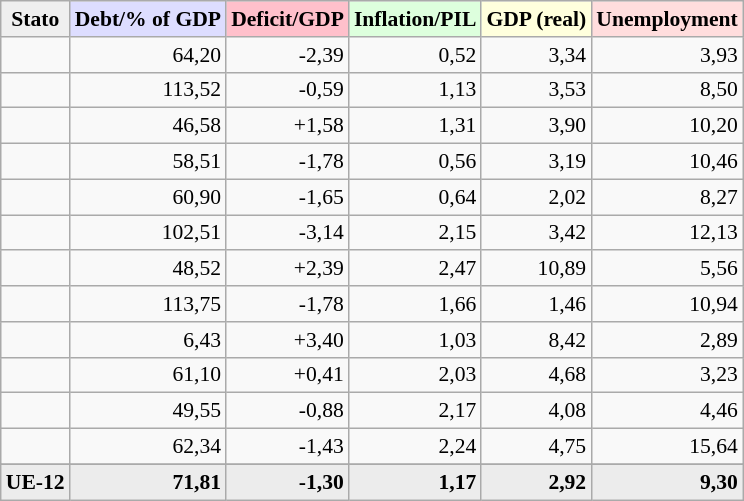<table class="wikitable sortable" style="font-size:90%;">
<tr>
<th style="background:#efefef;">Stato</th>
<th style="background:#ddddff;">Debt/% of GDP</th>
<th style="background:#ffc0cb;">Deficit/GDP</th>
<th style="background:#ddffdd;">Inflation/PIL</th>
<th style="background:#ffffdd">GDP (real)</th>
<th style="background:#ffdddd">Unemployment</th>
</tr>
<tr>
<td></td>
<td align=right>64,20</td>
<td align=right>-2,39</td>
<td align=right>0,52</td>
<td align=right>3,34</td>
<td align=right>3,93</td>
</tr>
<tr>
<td></td>
<td align=right>113,52</td>
<td align=right>-0,59</td>
<td align=right>1,13</td>
<td align=right>3,53</td>
<td align=right>8,50</td>
</tr>
<tr>
<td></td>
<td align=right>46,58</td>
<td align=right>+1,58</td>
<td align=right>1,31</td>
<td align=right>3,90</td>
<td align=right>10,20</td>
</tr>
<tr>
<td></td>
<td align=right>58,51</td>
<td align=right>-1,78</td>
<td align=right>0,56</td>
<td align=right>3,19</td>
<td align=right>10,46</td>
</tr>
<tr>
<td></td>
<td align=right>60,90</td>
<td align=right>-1,65</td>
<td align=right>0,64</td>
<td align=right>2,02</td>
<td align=right>8,27</td>
</tr>
<tr>
<td></td>
<td align=right>102,51</td>
<td align=right>-3,14</td>
<td align=right>2,15</td>
<td align=right>3,42</td>
<td align=right>12,13</td>
</tr>
<tr>
<td></td>
<td align=right>48,52</td>
<td align=right>+2,39</td>
<td align=right>2,47</td>
<td align=right>10,89</td>
<td align=right>5,56</td>
</tr>
<tr>
<td></td>
<td align=right>113,75</td>
<td align=right>-1,78</td>
<td align=right>1,66</td>
<td align=right>1,46</td>
<td align=right>10,94</td>
</tr>
<tr>
<td></td>
<td align=right>6,43</td>
<td align=right>+3,40</td>
<td align=right>1,03</td>
<td align=right>8,42</td>
<td align=right>2,89</td>
</tr>
<tr>
<td></td>
<td align=right>61,10</td>
<td align=right>+0,41</td>
<td align=right>2,03</td>
<td align=right>4,68</td>
<td align=right>3,23</td>
</tr>
<tr>
<td></td>
<td align=right>49,55</td>
<td align=right>-0,88</td>
<td align=right>2,17</td>
<td align=right>4,08</td>
<td align=right>4,46</td>
</tr>
<tr>
<td></td>
<td align=right>62,34</td>
<td align=right>-1,43</td>
<td align=right>2,24</td>
<td align=right>4,75</td>
<td align=right>15,64</td>
</tr>
<tr>
</tr>
<tr bgcolor="#ececec">
<td><strong>UE-12</strong></td>
<td align=right><strong>71,81</strong></td>
<td align=right><strong>-1,30</strong></td>
<td align=right><strong>1,17</strong></td>
<td align=right><strong>2,92 </strong></td>
<td align=right><strong>9,30</strong></td>
</tr>
</table>
